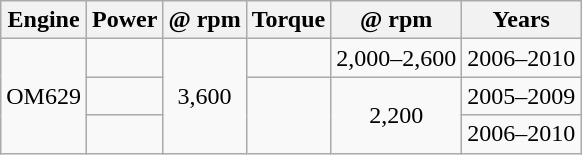<table class="wikitable sortable" style="text-align: center;">
<tr>
<th>Engine</th>
<th>Power</th>
<th>@ rpm</th>
<th>Torque</th>
<th>@ rpm</th>
<th>Years</th>
</tr>
<tr>
<td rowspan="3">OM629</td>
<td></td>
<td rowspan=3>3,600</td>
<td></td>
<td>2,000–2,600</td>
<td>2006–2010</td>
</tr>
<tr>
<td></td>
<td rowspan="2"></td>
<td rowspan="2">2,200</td>
<td>2005–2009</td>
</tr>
<tr>
<td></td>
<td>2006–2010</td>
</tr>
</table>
